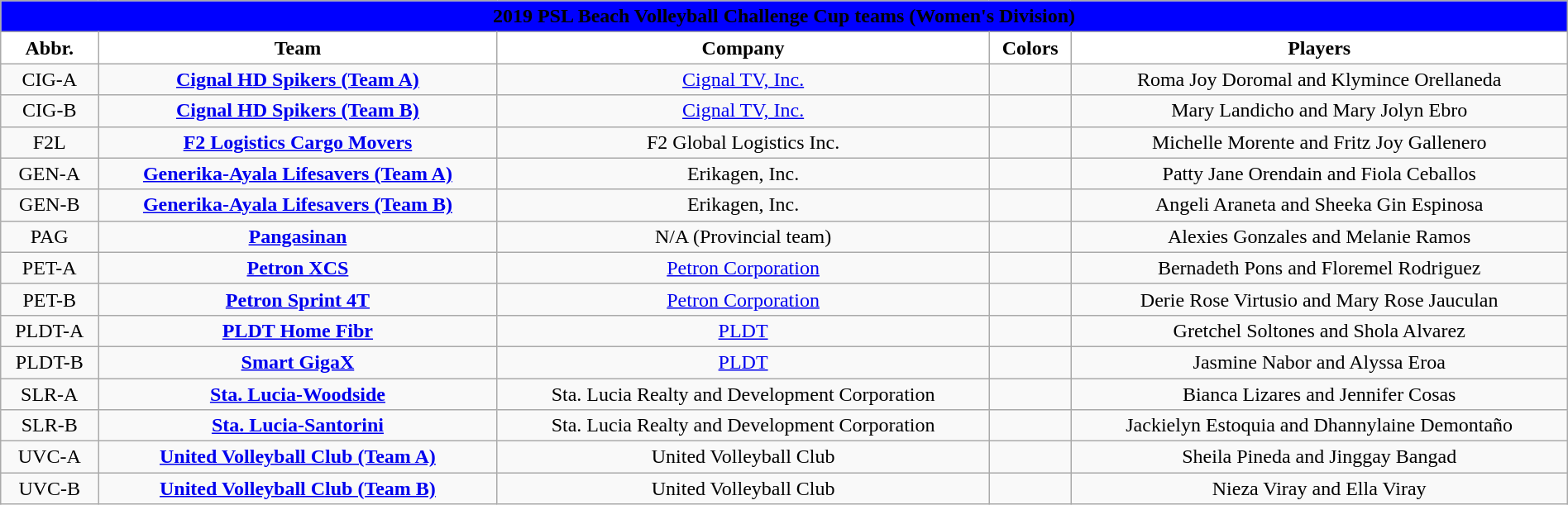<table class="wikitable" style="width:100%; text-align:left">
<tr>
<th style=background:BLUE colspan=7><span>2019 PSL Beach Volleyball Challenge Cup teams (Women's Division)</span></th>
</tr>
<tr>
<th style="background:white">Abbr.</th>
<th style="background:white">Team</th>
<th style="background:white">Company</th>
<th style="background:white">Colors</th>
<th style="background:white">Players</th>
</tr>
<tr>
<td align=center>CIG-A</td>
<td align=center><strong><a href='#'>Cignal HD Spikers (Team A)</a></strong></td>
<td align=center><a href='#'>Cignal TV, Inc.</a></td>
<td align=center> </td>
<td align=center>Roma Joy Doromal and Klymince Orellaneda</td>
</tr>
<tr>
<td align=center>CIG-B</td>
<td align=center><strong><a href='#'>Cignal HD Spikers (Team B)</a></strong></td>
<td align=center><a href='#'>Cignal TV, Inc.</a></td>
<td align=center> </td>
<td align=center>Mary Landicho and Mary Jolyn Ebro</td>
</tr>
<tr>
<td align=center>F2L</td>
<td align=center><strong><a href='#'>F2 Logistics Cargo Movers</a></strong></td>
<td align=center>F2 Global Logistics Inc.</td>
<td align=center>  </td>
<td align=center>Michelle Morente and Fritz Joy Gallenero</td>
</tr>
<tr>
<td align=center>GEN-A</td>
<td align=center><strong><a href='#'>Generika-Ayala Lifesavers (Team A)</a></strong></td>
<td align=center>Erikagen, Inc.</td>
<td align=center>  </td>
<td align=center>Patty Jane Orendain and Fiola Ceballos</td>
</tr>
<tr>
<td align=center>GEN-B</td>
<td align=center><strong><a href='#'>Generika-Ayala Lifesavers (Team B)</a></strong></td>
<td align=center>Erikagen, Inc.</td>
<td align=center>  </td>
<td align=center>Angeli Araneta and Sheeka Gin Espinosa</td>
</tr>
<tr>
<td align=center>PAG</td>
<td align=center><strong><a href='#'>Pangasinan</a></strong></td>
<td align=center>N/A (Provincial team)</td>
<td align=center></td>
<td align=center>Alexies Gonzales and Melanie Ramos</td>
</tr>
<tr>
<td align=center>PET-A</td>
<td align=center><strong><a href='#'>Petron XCS</a></strong></td>
<td align=center><a href='#'>Petron Corporation</a></td>
<td align=center>  </td>
<td align=center>Bernadeth Pons and Floremel Rodriguez</td>
</tr>
<tr>
<td align=center>PET-B</td>
<td align=center><strong><a href='#'>Petron Sprint 4T</a></strong></td>
<td align=center><a href='#'>Petron Corporation</a></td>
<td align=center>  </td>
<td align=center>Derie Rose Virtusio and Mary Rose Jauculan</td>
</tr>
<tr>
<td align=center>PLDT-A</td>
<td align=center><strong><a href='#'>PLDT Home Fibr</a></strong></td>
<td align=center><a href='#'>PLDT</a></td>
<td align=center>  </td>
<td align=center>Gretchel Soltones and Shola Alvarez</td>
</tr>
<tr>
<td align=center>PLDT-B</td>
<td align=center><strong><a href='#'>Smart GigaX</a></strong></td>
<td align=center><a href='#'>PLDT</a></td>
<td align=center>  </td>
<td align=center>Jasmine Nabor and Alyssa Eroa</td>
</tr>
<tr>
<td align=center>SLR-A</td>
<td align=center><strong><a href='#'>Sta. Lucia-Woodside</a></strong></td>
<td align=center>Sta. Lucia Realty and Development Corporation</td>
<td align=center>  </td>
<td align=center>Bianca Lizares and Jennifer Cosas</td>
</tr>
<tr>
<td align=center>SLR-B</td>
<td align=center><strong><a href='#'>Sta. Lucia-Santorini</a></strong></td>
<td align=center>Sta. Lucia Realty and Development Corporation</td>
<td align=center>  </td>
<td align=center>Jackielyn Estoquia and Dhannylaine Demontaño</td>
</tr>
<tr>
<td align=center>UVC-A</td>
<td align=center><strong><a href='#'>United Volleyball Club (Team A)</a></strong></td>
<td align=center>United Volleyball Club</td>
<td align=center>  </td>
<td align=center>Sheila Pineda and Jinggay Bangad</td>
</tr>
<tr>
<td align=center>UVC-B</td>
<td align=center><strong><a href='#'>United Volleyball Club (Team B)</a></strong></td>
<td align=center>United Volleyball Club</td>
<td align=center>  </td>
<td align=center>Nieza Viray and Ella Viray</td>
</tr>
</table>
